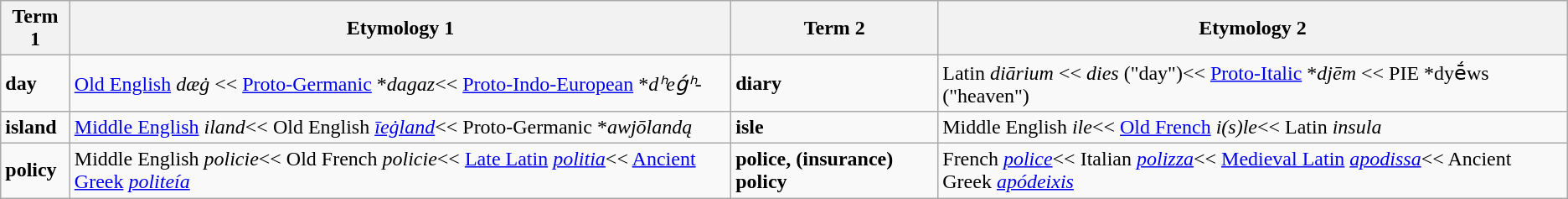<table class="wikitable sortable">
<tr>
<th>Term 1</th>
<th>Etymology 1</th>
<th>Term 2</th>
<th>Etymology 2</th>
</tr>
<tr>
<td><strong>day</strong></td>
<td><a href='#'>Old English</a> <em>dæġ</em> << <a href='#'>Proto-Germanic</a> *<em>dagaz</em><< <a href='#'>Proto-Indo-European</a> *<em>dʰeǵʰ-</em></td>
<td><strong>diary</strong></td>
<td>Latin <em>diārium</em> << <em>dies</em> ("day")<< <a href='#'>Proto-Italic</a> *<em>djēm</em> << PIE *dyḗws ("heaven")</td>
</tr>
<tr>
<td><strong>island</strong></td>
<td><a href='#'>Middle English</a> <em>iland</em><< Old English <em><a href='#'>īeġland</a></em><< Proto-Germanic *<em>awjōlandą</em></td>
<td><strong>isle</strong></td>
<td>Middle English <em>ile</em><< <a href='#'>Old French</a> <em>i(s)le</em><< Latin <em>insula</em></td>
</tr>
<tr>
<td><strong>policy</strong></td>
<td>Middle English <em>policie</em><< Old French <em>policie</em><< <a href='#'>Late Latin</a> <em><a href='#'>politia</a></em><< <a href='#'>Ancient Greek</a> <em><a href='#'>politeía</a></em></td>
<td><strong>police, (insurance) policy</strong></td>
<td>French <em><a href='#'>police</a></em><< Italian <em><a href='#'>polizza</a></em><< <a href='#'>Medieval Latin</a> <em><a href='#'>apodissa</a></em><< Ancient Greek <em><a href='#'>apódeixis</a></em></td>
</tr>
</table>
